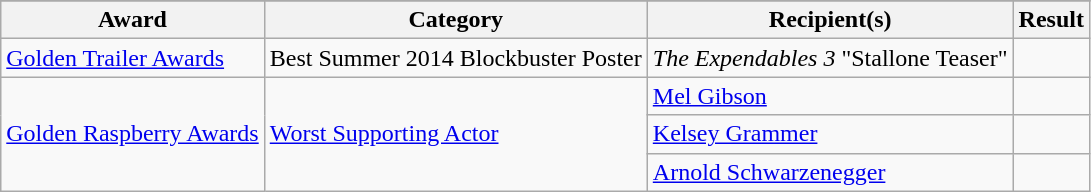<table class="wikitable plainrowheaders sortable">
<tr style="text-align:center;">
</tr>
<tr>
<th>Award</th>
<th>Category</th>
<th>Recipient(s)</th>
<th>Result</th>
</tr>
<tr>
<td><a href='#'>Golden Trailer Awards</a></td>
<td>Best Summer 2014 Blockbuster Poster</td>
<td><em>The Expendables 3</em> "Stallone Teaser"  <br></td>
<td></td>
</tr>
<tr>
<td rowspan="3"><a href='#'>Golden Raspberry Awards</a></td>
<td rowspan=3><a href='#'>Worst Supporting Actor</a></td>
<td><a href='#'>Mel Gibson</a></td>
<td></td>
</tr>
<tr>
<td><a href='#'>Kelsey Grammer</a></td>
<td></td>
</tr>
<tr>
<td><a href='#'>Arnold Schwarzenegger</a></td>
<td></td>
</tr>
</table>
